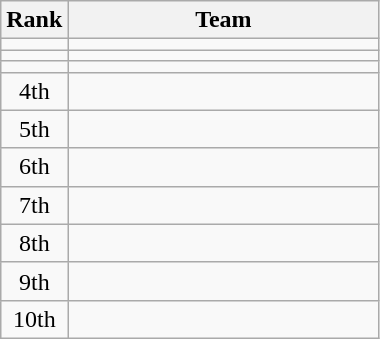<table class=wikitable style="text-align:center;">
<tr>
<th>Rank</th>
<th width=200>Team</th>
</tr>
<tr>
<td></td>
<td align=left></td>
</tr>
<tr>
<td></td>
<td align=left></td>
</tr>
<tr>
<td></td>
<td align=left></td>
</tr>
<tr>
<td>4th</td>
<td align=left></td>
</tr>
<tr>
<td>5th</td>
<td align=left></td>
</tr>
<tr>
<td>6th</td>
<td align=left></td>
</tr>
<tr>
<td>7th</td>
<td align=left></td>
</tr>
<tr>
<td>8th</td>
<td align=left></td>
</tr>
<tr>
<td>9th</td>
<td align=left></td>
</tr>
<tr>
<td>10th</td>
<td align=left></td>
</tr>
</table>
